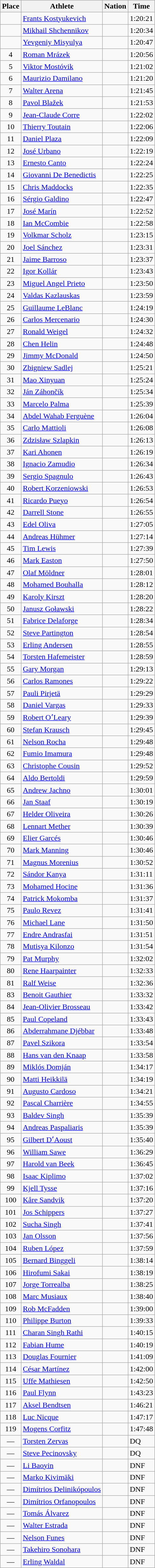<table class=wikitable>
<tr>
<th>Place</th>
<th>Athlete</th>
<th>Nation</th>
<th>Time</th>
</tr>
<tr>
<td align=center></td>
<td><a href='#'>Frants Kostyukevich</a></td>
<td></td>
<td>1:20:21</td>
</tr>
<tr>
<td align=center></td>
<td><a href='#'>Mikhail Shchennikov</a></td>
<td></td>
<td>1:20:34</td>
</tr>
<tr>
<td align=center></td>
<td><a href='#'>Yevgeniy Misyulya</a></td>
<td></td>
<td>1:20:47</td>
</tr>
<tr>
<td align=center>4</td>
<td><a href='#'>Roman Mrázek</a></td>
<td></td>
<td>1:20:56</td>
</tr>
<tr>
<td align=center>5</td>
<td><a href='#'>Viktor Mostóvik</a></td>
<td></td>
<td>1:21:02</td>
</tr>
<tr>
<td align=center>6</td>
<td><a href='#'>Maurizio Damilano</a></td>
<td></td>
<td>1:21:20</td>
</tr>
<tr>
<td align=center>7</td>
<td><a href='#'>Walter Arena</a></td>
<td></td>
<td>1:21:45</td>
</tr>
<tr>
<td align=center>8</td>
<td><a href='#'>Pavol Blažek</a></td>
<td></td>
<td>1:21:53</td>
</tr>
<tr>
<td align=center>9</td>
<td><a href='#'>Jean-Claude Corre</a></td>
<td></td>
<td>1:22:02</td>
</tr>
<tr>
<td align=center>10</td>
<td><a href='#'>Thierry Toutain</a></td>
<td></td>
<td>1:22:06</td>
</tr>
<tr>
<td align=center>11</td>
<td><a href='#'>Daniel Plaza</a></td>
<td></td>
<td>1:22:09</td>
</tr>
<tr>
<td align=center>12</td>
<td><a href='#'>José Urbano</a></td>
<td></td>
<td>1:22:19</td>
</tr>
<tr>
<td align=center>13</td>
<td><a href='#'>Ernesto Canto</a></td>
<td></td>
<td>1:22:24</td>
</tr>
<tr>
<td align=center>14</td>
<td><a href='#'>Giovanni De Benedictis</a></td>
<td></td>
<td>1:22:25</td>
</tr>
<tr>
<td align=center>15</td>
<td><a href='#'>Chris Maddocks</a></td>
<td></td>
<td>1:22:35</td>
</tr>
<tr>
<td align=center>16</td>
<td><a href='#'>Sérgio Galdino</a></td>
<td></td>
<td>1:22:47</td>
</tr>
<tr>
<td align=center>17</td>
<td><a href='#'>José Marín</a></td>
<td></td>
<td>1:22:52</td>
</tr>
<tr>
<td align=center>18</td>
<td><a href='#'>Ian McCombie</a></td>
<td></td>
<td>1:22:58</td>
</tr>
<tr>
<td align=center>19</td>
<td><a href='#'>Volkmar Scholz</a></td>
<td></td>
<td>1:23:15</td>
</tr>
<tr>
<td align=center>20</td>
<td><a href='#'>Joel Sánchez</a></td>
<td></td>
<td>1:23:31</td>
</tr>
<tr>
<td align=center>21</td>
<td><a href='#'>Jaime Barroso</a></td>
<td></td>
<td>1:23:37</td>
</tr>
<tr>
<td align=center>22</td>
<td><a href='#'>Igor Kollár</a></td>
<td></td>
<td>1:23:43</td>
</tr>
<tr>
<td align=center>23</td>
<td><a href='#'>Miguel Angel Prieto</a></td>
<td></td>
<td>1:23:50</td>
</tr>
<tr>
<td align=center>24</td>
<td><a href='#'>Valdas Kazlauskas</a></td>
<td></td>
<td>1:23:59</td>
</tr>
<tr>
<td align=center>25</td>
<td><a href='#'>Guillaume LeBlanc</a></td>
<td></td>
<td>1:24:19</td>
</tr>
<tr>
<td align=center>26</td>
<td><a href='#'>Carlos Mercenario</a></td>
<td></td>
<td>1:24:30</td>
</tr>
<tr>
<td align=center>27</td>
<td><a href='#'>Ronald Weigel</a></td>
<td></td>
<td>1:24:32</td>
</tr>
<tr>
<td align=center>28</td>
<td><a href='#'>Chen Helin</a></td>
<td></td>
<td>1:24:48</td>
</tr>
<tr>
<td align=center>29</td>
<td><a href='#'>Jimmy McDonald</a></td>
<td></td>
<td>1:24:50</td>
</tr>
<tr>
<td align=center>30</td>
<td><a href='#'>Zbigniew Sadlej</a></td>
<td></td>
<td>1:25:21</td>
</tr>
<tr>
<td align=center>31</td>
<td><a href='#'>Mao Xinyuan</a></td>
<td></td>
<td>1:25:24</td>
</tr>
<tr>
<td align=center>32</td>
<td><a href='#'>Ján Záhončík</a></td>
<td></td>
<td>1:25:34</td>
</tr>
<tr>
<td align=center>33</td>
<td><a href='#'>Marcelo Palma</a></td>
<td></td>
<td>1:25:39</td>
</tr>
<tr>
<td align=center>34</td>
<td><a href='#'>Abdel Wahab Ferguène</a></td>
<td></td>
<td>1:26:04</td>
</tr>
<tr>
<td align=center>35</td>
<td><a href='#'>Carlo Mattioli</a></td>
<td></td>
<td>1:26:08</td>
</tr>
<tr>
<td align=center>36</td>
<td><a href='#'>Zdzisław Szlapkin</a></td>
<td></td>
<td>1:26:13</td>
</tr>
<tr>
<td align=center>37</td>
<td><a href='#'>Kari Ahonen</a></td>
<td></td>
<td>1:26:19</td>
</tr>
<tr>
<td align=center>38</td>
<td><a href='#'>Ignacio Zamudio</a></td>
<td></td>
<td>1:26:34</td>
</tr>
<tr>
<td align=center>39</td>
<td><a href='#'>Sergio Spagnulo</a></td>
<td></td>
<td>1:26:43</td>
</tr>
<tr>
<td align=center>40</td>
<td><a href='#'>Robert Korzeniowski</a></td>
<td></td>
<td>1:26:53</td>
</tr>
<tr>
<td align=center>41</td>
<td><a href='#'>Ricardo Pueyo</a></td>
<td></td>
<td>1:26:54</td>
</tr>
<tr>
<td align=center>42</td>
<td><a href='#'>Darrell Stone</a></td>
<td></td>
<td>1:26:55</td>
</tr>
<tr>
<td align=center>43</td>
<td><a href='#'>Edel Oliva</a></td>
<td></td>
<td>1:27:05</td>
</tr>
<tr>
<td align=center>44</td>
<td><a href='#'>Andreas Hühmer</a></td>
<td></td>
<td>1:27:14</td>
</tr>
<tr>
<td align=center>45</td>
<td><a href='#'>Tim Lewis</a></td>
<td></td>
<td>1:27:39</td>
</tr>
<tr>
<td align=center>46</td>
<td><a href='#'>Mark Easton</a></td>
<td></td>
<td>1:27:50</td>
</tr>
<tr>
<td align=center>47</td>
<td><a href='#'>Olaf Möldner</a></td>
<td></td>
<td>1:28:01</td>
</tr>
<tr>
<td align=center>48</td>
<td><a href='#'>Mohamed Bouhalla</a></td>
<td></td>
<td>1:28:12</td>
</tr>
<tr>
<td align=center>49</td>
<td><a href='#'>Karoly Kirszt</a></td>
<td></td>
<td>1:28:20</td>
</tr>
<tr>
<td align=center>50</td>
<td><a href='#'>Janusz Goławski</a></td>
<td></td>
<td>1:28:22</td>
</tr>
<tr>
<td align=center>51</td>
<td><a href='#'>Fabrice Delaforge</a></td>
<td></td>
<td>1:28:34</td>
</tr>
<tr>
<td align=center>52</td>
<td><a href='#'>Steve Partington</a></td>
<td></td>
<td>1:28:54</td>
</tr>
<tr>
<td align=center>53</td>
<td><a href='#'>Erling Andersen</a></td>
<td></td>
<td>1:28:55</td>
</tr>
<tr>
<td align=center>54</td>
<td><a href='#'>Torsten Hafemeister</a></td>
<td></td>
<td>1:28:59</td>
</tr>
<tr>
<td align=center>55</td>
<td><a href='#'>Gary Morgan</a></td>
<td></td>
<td>1:29:13</td>
</tr>
<tr>
<td align=center>56</td>
<td><a href='#'>Carlos Ramones</a></td>
<td></td>
<td>1:29:22</td>
</tr>
<tr>
<td align=center>57</td>
<td><a href='#'>Pauli Pirjetä</a></td>
<td></td>
<td>1:29:29</td>
</tr>
<tr>
<td align=center>58</td>
<td><a href='#'>Daniel Vargas</a></td>
<td></td>
<td>1:29:33</td>
</tr>
<tr>
<td align=center>59</td>
<td><a href='#'>Robert OʼLeary</a></td>
<td></td>
<td>1:29:39</td>
</tr>
<tr>
<td align=center>60</td>
<td><a href='#'>Stefan Krausch</a></td>
<td></td>
<td>1:29:45</td>
</tr>
<tr>
<td align=center>61</td>
<td><a href='#'>Nelson Rocha</a></td>
<td></td>
<td>1:29:48</td>
</tr>
<tr>
<td align=center>62</td>
<td><a href='#'>Fumio Imamura</a></td>
<td></td>
<td>1:29:48</td>
</tr>
<tr>
<td align=center>63</td>
<td><a href='#'>Christophe Cousin</a></td>
<td></td>
<td>1:29:52</td>
</tr>
<tr>
<td align=center>64</td>
<td><a href='#'>Aldo Bertoldi</a></td>
<td></td>
<td>1:29:59</td>
</tr>
<tr>
<td align=center>65</td>
<td><a href='#'>Andrew Jachno</a></td>
<td></td>
<td>1:30:01</td>
</tr>
<tr>
<td align=center>66</td>
<td><a href='#'>Jan Staaf</a></td>
<td></td>
<td>1:30:19</td>
</tr>
<tr>
<td align=center>67</td>
<td><a href='#'>Helder Oliveira</a></td>
<td></td>
<td>1:30:26</td>
</tr>
<tr>
<td align=center>68</td>
<td><a href='#'>Lennart Mether</a></td>
<td></td>
<td>1:30:39</td>
</tr>
<tr>
<td align=center>69</td>
<td><a href='#'>Elier Garcés</a></td>
<td></td>
<td>1:30:46</td>
</tr>
<tr>
<td align=center>70</td>
<td><a href='#'>Mark Manning</a></td>
<td></td>
<td>1:30:46</td>
</tr>
<tr>
<td align=center>71</td>
<td><a href='#'>Magnus Morenius</a></td>
<td></td>
<td>1:30:52</td>
</tr>
<tr>
<td align=center>72</td>
<td><a href='#'>Sándor Kanya</a></td>
<td></td>
<td>1:31:11</td>
</tr>
<tr>
<td align=center>73</td>
<td><a href='#'>Mohamed Hocine</a></td>
<td></td>
<td>1:31:36</td>
</tr>
<tr>
<td align=center>74</td>
<td><a href='#'>Patrick Mokomba</a></td>
<td></td>
<td>1:31:37</td>
</tr>
<tr>
<td align=center>75</td>
<td><a href='#'>Paulo Revez</a></td>
<td></td>
<td>1:31:41</td>
</tr>
<tr>
<td align=center>76</td>
<td><a href='#'>Michael Lane</a></td>
<td></td>
<td>1:31:50</td>
</tr>
<tr>
<td align=center>77</td>
<td><a href='#'>Endre Andrasfai</a></td>
<td></td>
<td>1:31:51</td>
</tr>
<tr>
<td align=center>78</td>
<td><a href='#'>Mutisya Kilonzo</a></td>
<td></td>
<td>1:31:54</td>
</tr>
<tr>
<td align=center>79</td>
<td><a href='#'>Pat Murphy</a></td>
<td></td>
<td>1:32:02</td>
</tr>
<tr>
<td align=center>80</td>
<td><a href='#'>Rene Haarpainter</a></td>
<td></td>
<td>1:32:33</td>
</tr>
<tr>
<td align=center>81</td>
<td><a href='#'>Ralf Weise</a></td>
<td></td>
<td>1:32:36</td>
</tr>
<tr>
<td align=center>83</td>
<td><a href='#'>Benoit Gauthier</a></td>
<td></td>
<td>1:33:32</td>
</tr>
<tr>
<td align=center>84</td>
<td><a href='#'>Jean-Olivier Brosseau</a></td>
<td></td>
<td>1:33:42</td>
</tr>
<tr>
<td align=center>85</td>
<td><a href='#'>Paul Copeland</a></td>
<td></td>
<td>1:33:43</td>
</tr>
<tr>
<td align=center>86</td>
<td><a href='#'>Abderrahmane Djébbar</a></td>
<td></td>
<td>1:33:48</td>
</tr>
<tr>
<td align=center>87</td>
<td><a href='#'>Pavel Szikora</a></td>
<td></td>
<td>1:33:54</td>
</tr>
<tr>
<td align=center>88</td>
<td><a href='#'>Hans van den Knaap</a></td>
<td></td>
<td>1:33:58</td>
</tr>
<tr>
<td align=center>89</td>
<td><a href='#'>Miklós Domján</a></td>
<td></td>
<td>1:34:17</td>
</tr>
<tr>
<td align=center>90</td>
<td><a href='#'>Matti Heikkilä</a></td>
<td></td>
<td>1:34:19</td>
</tr>
<tr>
<td align=center>91</td>
<td><a href='#'>Augusto Cardoso</a></td>
<td></td>
<td>1:34:21</td>
</tr>
<tr>
<td align=center>92</td>
<td><a href='#'>Pascal Charrière</a></td>
<td></td>
<td>1:34:55</td>
</tr>
<tr>
<td align=center>93</td>
<td><a href='#'>Baldev Singh</a></td>
<td></td>
<td>1:35:39</td>
</tr>
<tr>
<td align=center>94</td>
<td><a href='#'>Andreas Paspaliaris</a></td>
<td></td>
<td>1:35:39</td>
</tr>
<tr>
<td align=center>95</td>
<td><a href='#'>Gilbert DʼAoust</a></td>
<td></td>
<td>1:35:40</td>
</tr>
<tr>
<td align=center>96</td>
<td><a href='#'>William Sawe</a></td>
<td></td>
<td>1:36:29</td>
</tr>
<tr>
<td align=center>97</td>
<td><a href='#'>Harold van Beek</a></td>
<td></td>
<td>1:36:45</td>
</tr>
<tr>
<td align=center>98</td>
<td><a href='#'>Isaac Kiplimo</a></td>
<td></td>
<td>1:37:02</td>
</tr>
<tr>
<td align=center>99</td>
<td><a href='#'>Kjell Tysse</a></td>
<td></td>
<td>1:37:16</td>
</tr>
<tr>
<td align=center>100</td>
<td><a href='#'>Kåre Sandvik</a></td>
<td></td>
<td>1:37:20</td>
</tr>
<tr>
<td align=center>101</td>
<td><a href='#'>Jos Schippers</a></td>
<td></td>
<td>1:37:27</td>
</tr>
<tr>
<td align=center>102</td>
<td><a href='#'>Sucha Singh</a></td>
<td></td>
<td>1:37:41</td>
</tr>
<tr>
<td align=center>103</td>
<td><a href='#'>Jan Olsson</a></td>
<td></td>
<td>1:37:56</td>
</tr>
<tr>
<td align=center>104</td>
<td><a href='#'>Ruben López</a></td>
<td></td>
<td>1:37:59</td>
</tr>
<tr>
<td align=center>105</td>
<td><a href='#'>Bernard Binggeli</a></td>
<td></td>
<td>1:38:14</td>
</tr>
<tr>
<td align=center>106</td>
<td><a href='#'>Hirofumi Sakai</a></td>
<td></td>
<td>1:38:19</td>
</tr>
<tr>
<td align=center>107</td>
<td><a href='#'>Jorge Torrealba</a></td>
<td></td>
<td>1:38:25</td>
</tr>
<tr>
<td align=center>108</td>
<td><a href='#'>Marc Musiaux</a></td>
<td></td>
<td>1:38:40</td>
</tr>
<tr>
<td align=center>109</td>
<td><a href='#'>Rob McFadden</a></td>
<td></td>
<td>1:39:00</td>
</tr>
<tr>
<td align=center>110</td>
<td><a href='#'>Philippe Burton</a></td>
<td></td>
<td>1:39:33</td>
</tr>
<tr>
<td align=center>111</td>
<td><a href='#'>Charan Singh Rathi</a></td>
<td></td>
<td>1:40:15</td>
</tr>
<tr>
<td align=center>112</td>
<td><a href='#'>Fabian Hume</a></td>
<td></td>
<td>1:40:19</td>
</tr>
<tr>
<td align=center>113</td>
<td><a href='#'>Douglas Fournier</a></td>
<td></td>
<td>1:41:09</td>
</tr>
<tr>
<td align=center>114</td>
<td><a href='#'>César Martínez</a></td>
<td></td>
<td>1:42:00</td>
</tr>
<tr>
<td align=center>115</td>
<td><a href='#'>Uffe Mathiesen</a></td>
<td></td>
<td>1:42:50</td>
</tr>
<tr>
<td align=center>116</td>
<td><a href='#'>Paul Flynn</a></td>
<td></td>
<td>1:43:23</td>
</tr>
<tr>
<td align=center>117</td>
<td><a href='#'>Aksel Bendtsen</a></td>
<td></td>
<td>1:46:21</td>
</tr>
<tr>
<td align=center>118</td>
<td><a href='#'>Luc Nicque</a></td>
<td></td>
<td>1:47:17</td>
</tr>
<tr>
<td align=center>119</td>
<td><a href='#'>Mogens Corfitz</a></td>
<td></td>
<td>1:47:48</td>
</tr>
<tr>
<td align=center>—</td>
<td><a href='#'>Torsten Zervas</a></td>
<td></td>
<td>DQ</td>
</tr>
<tr>
<td align=center>—</td>
<td><a href='#'>Steve Pecinovsky</a></td>
<td></td>
<td>DQ</td>
</tr>
<tr>
<td align=center>—</td>
<td><a href='#'>Li Baoyin</a></td>
<td></td>
<td>DNF</td>
</tr>
<tr>
<td align=center>—</td>
<td><a href='#'>Marko Kivimäki</a></td>
<td></td>
<td>DNF</td>
</tr>
<tr>
<td align=center>—</td>
<td><a href='#'>Dimítrios Delinikópoulos</a></td>
<td></td>
<td>DNF</td>
</tr>
<tr>
<td align=center>—</td>
<td><a href='#'>Dimítrios Orfanopoulos</a></td>
<td></td>
<td>DNF</td>
</tr>
<tr>
<td align=center>—</td>
<td><a href='#'>Tomás Álvarez</a></td>
<td></td>
<td>DNF</td>
</tr>
<tr>
<td align=center>—</td>
<td><a href='#'>Walter Estrada</a></td>
<td></td>
<td>DNF</td>
</tr>
<tr>
<td align=center>—</td>
<td><a href='#'>Nelson Funes</a></td>
<td></td>
<td>DNF</td>
</tr>
<tr>
<td align=center>—</td>
<td><a href='#'>Takehiro Sonohara</a></td>
<td></td>
<td>DNF</td>
</tr>
<tr>
<td align=center>—</td>
<td><a href='#'>Erling Waldal</a></td>
<td></td>
<td>DNF</td>
</tr>
</table>
